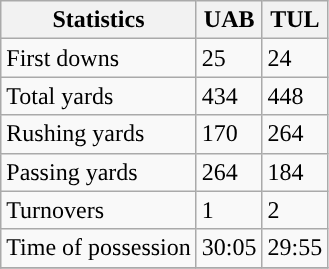<table class="wikitable" style="float: left;">
<tr>
<th>Statistics</th>
<th>UAB</th>
<th>TUL</th>
</tr>
<tr>
<td>First downs</td>
<td>25</td>
<td>24</td>
</tr>
<tr>
<td>Total yards</td>
<td>434</td>
<td>448</td>
</tr>
<tr>
<td>Rushing yards</td>
<td>170</td>
<td>264</td>
</tr>
<tr>
<td>Passing yards</td>
<td>264</td>
<td>184</td>
</tr>
<tr>
<td>Turnovers</td>
<td>1</td>
<td>2</td>
</tr>
<tr>
<td>Time of possession</td>
<td>30:05</td>
<td>29:55</td>
</tr>
<tr>
</tr>
</table>
